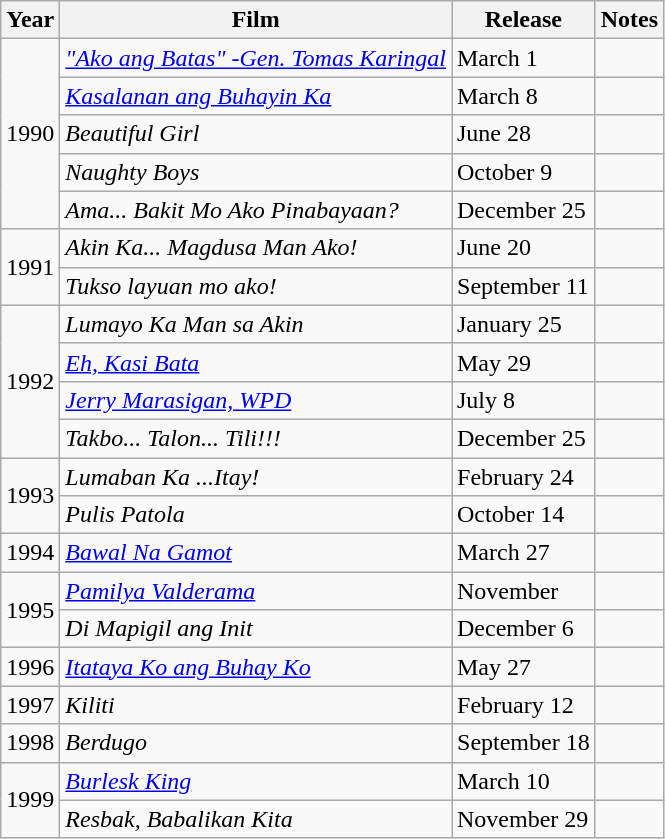<table class="wikitable sortable">
<tr>
<th>Year</th>
<th>Film</th>
<th>Release</th>
<th>Notes</th>
</tr>
<tr>
<td rowspan="5">1990</td>
<td><em><a href='#'>"Ako ang Batas" -Gen. Tomas Karingal</a></em></td>
<td>March 1</td>
<td></td>
</tr>
<tr>
<td><em><a href='#'>Kasalanan ang Buhayin Ka</a></em></td>
<td>March 8</td>
<td></td>
</tr>
<tr>
<td><em>Beautiful Girl</em></td>
<td>June 28</td>
<td></td>
</tr>
<tr>
<td><em>Naughty Boys</em></td>
<td>October 9</td>
<td></td>
</tr>
<tr>
<td><em>Ama... Bakit Mo Ako Pinabayaan?</em></td>
<td>December 25</td>
<td></td>
</tr>
<tr>
<td rowspan="2">1991</td>
<td><em>Akin Ka... Magdusa Man Ako!</em></td>
<td>June 20</td>
<td></td>
</tr>
<tr>
<td><em>Tukso layuan mo ako!</em></td>
<td>September 11</td>
<td></td>
</tr>
<tr>
<td rowspan="4">1992</td>
<td><em>Lumayo Ka Man sa Akin</em></td>
<td>January 25</td>
<td></td>
</tr>
<tr>
<td><em><a href='#'>Eh, Kasi Bata</a></em></td>
<td>May 29</td>
<td></td>
</tr>
<tr>
<td><em><a href='#'>Jerry Marasigan, WPD</a></em></td>
<td>July 8</td>
<td></td>
</tr>
<tr>
<td><em>Takbo... Talon... Tili!!!</em></td>
<td>December 25</td>
<td></td>
</tr>
<tr>
<td rowspan="2">1993</td>
<td><em>Lumaban Ka ...Itay!</em></td>
<td>February 24</td>
<td></td>
</tr>
<tr>
<td><em>Pulis Patola</em></td>
<td>October 14</td>
<td></td>
</tr>
<tr>
<td>1994</td>
<td><em><a href='#'>Bawal Na Gamot</a></em></td>
<td>March 27</td>
<td></td>
</tr>
<tr>
<td rowspan="2">1995</td>
<td><em><a href='#'>Pamilya Valderama</a></em></td>
<td>November</td>
<td></td>
</tr>
<tr>
<td><em>Di Mapigil ang Init</em></td>
<td>December 6</td>
<td></td>
</tr>
<tr>
<td>1996</td>
<td><em><a href='#'>Itataya Ko ang Buhay Ko</a></em></td>
<td>May 27</td>
<td></td>
</tr>
<tr>
<td>1997</td>
<td><em>Kiliti</em></td>
<td>February 12</td>
<td></td>
</tr>
<tr>
<td>1998</td>
<td><em>Berdugo</em></td>
<td>September 18</td>
<td></td>
</tr>
<tr>
<td rowspan="2">1999</td>
<td><em><a href='#'>Burlesk King</a></em></td>
<td>March 10</td>
<td></td>
</tr>
<tr>
<td><em>Resbak, Babalikan Kita</em></td>
<td>November 29</td>
<td></td>
</tr>
</table>
